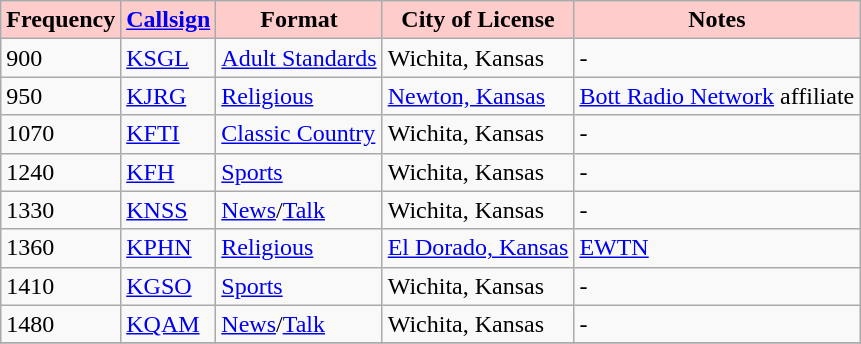<table class="wikitable" border="1">
<tr>
<th style="background:#ffcccc;"><strong>Frequency</strong></th>
<th style="background:#ffcccc;"><strong><a href='#'>Callsign</a></strong></th>
<th style="background:#ffcccc;"><strong>Format</strong></th>
<th style="background:#ffcccc;"><strong>City of License</strong></th>
<th style="background:#ffcccc;"><strong>Notes</strong></th>
</tr>
<tr>
<td>900</td>
<td><a href='#'>KSGL</a></td>
<td><a href='#'>Adult Standards</a></td>
<td>Wichita, Kansas</td>
<td>-</td>
</tr>
<tr>
<td>950</td>
<td><a href='#'>KJRG</a></td>
<td><a href='#'>Religious</a></td>
<td><a href='#'>Newton, Kansas</a></td>
<td><a href='#'>Bott Radio Network</a> affiliate </td>
</tr>
<tr>
<td>1070</td>
<td><a href='#'>KFTI</a></td>
<td><a href='#'>Classic Country</a></td>
<td>Wichita, Kansas</td>
<td>-</td>
</tr>
<tr>
<td>1240</td>
<td><a href='#'>KFH</a></td>
<td><a href='#'>Sports</a></td>
<td>Wichita, Kansas</td>
<td>-</td>
</tr>
<tr>
<td>1330</td>
<td><a href='#'>KNSS</a></td>
<td><a href='#'>News</a>/<a href='#'>Talk</a></td>
<td>Wichita, Kansas</td>
<td>-</td>
</tr>
<tr>
<td>1360</td>
<td><a href='#'>KPHN</a></td>
<td><a href='#'>Religious</a></td>
<td><a href='#'>El Dorado, Kansas</a></td>
<td><a href='#'>EWTN</a></td>
</tr>
<tr>
<td>1410</td>
<td><a href='#'>KGSO</a></td>
<td><a href='#'>Sports</a></td>
<td>Wichita, Kansas</td>
<td>-</td>
</tr>
<tr>
<td>1480</td>
<td><a href='#'>KQAM</a></td>
<td><a href='#'>News</a>/<a href='#'>Talk</a></td>
<td>Wichita, Kansas</td>
<td>-</td>
</tr>
<tr>
</tr>
</table>
